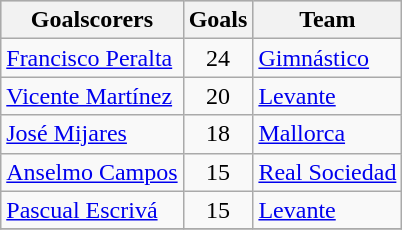<table class="wikitable sortable" class="wikitable">
<tr style="background:#ccc; text-align:center;">
<th>Goalscorers</th>
<th>Goals</th>
<th>Team</th>
</tr>
<tr>
<td> <a href='#'>Francisco Peralta</a></td>
<td style="text-align:center;">24</td>
<td><a href='#'>Gimnástico</a></td>
</tr>
<tr>
<td> <a href='#'>Vicente Martínez</a></td>
<td style="text-align:center;">20</td>
<td><a href='#'>Levante</a></td>
</tr>
<tr>
<td> <a href='#'>José Mijares</a></td>
<td style="text-align:center;">18</td>
<td><a href='#'>Mallorca</a></td>
</tr>
<tr>
<td> <a href='#'>Anselmo Campos</a></td>
<td style="text-align:center;">15</td>
<td><a href='#'>Real Sociedad</a></td>
</tr>
<tr>
<td> <a href='#'>Pascual Escrivá</a></td>
<td style="text-align:center;">15</td>
<td><a href='#'>Levante</a></td>
</tr>
<tr>
</tr>
</table>
